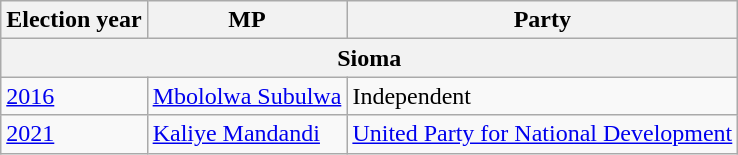<table class="wikitable">
<tr>
<th>Election year</th>
<th>MP</th>
<th>Party</th>
</tr>
<tr>
<th colspan="3"><strong>Sioma</strong></th>
</tr>
<tr>
<td><a href='#'>2016</a></td>
<td><a href='#'>Mbololwa Subulwa</a></td>
<td>Independent</td>
</tr>
<tr>
<td><a href='#'>2021</a></td>
<td><a href='#'>Kaliye Mandandi</a></td>
<td><a href='#'>United Party for National Development</a></td>
</tr>
</table>
